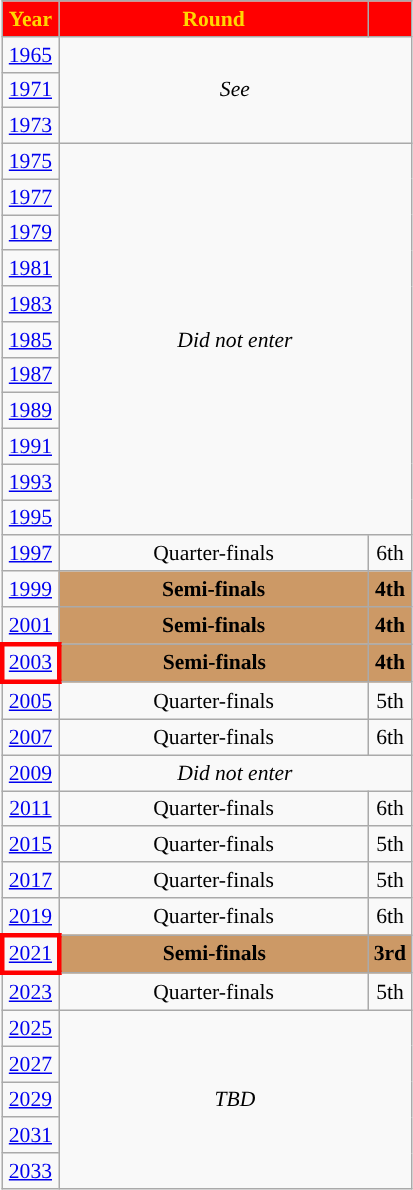<table class="wikitable" style="text-align: center; font-size:90%">
<tr style="color:gold;">
<th style="background:#FF0000;">Year</th>
<th style="background:#FF0000; width:200px">Round</th>
<th style="background:#FF0000;"></th>
</tr>
<tr>
<td><a href='#'>1965</a></td>
<td colspan="2" rowspan="3"><em>See </em></td>
</tr>
<tr>
<td><a href='#'>1971</a></td>
</tr>
<tr>
<td><a href='#'>1973</a></td>
</tr>
<tr>
<td><a href='#'>1975</a></td>
<td colspan="2" rowspan="11"><em>Did not enter</em></td>
</tr>
<tr>
<td><a href='#'>1977</a></td>
</tr>
<tr>
<td><a href='#'>1979</a></td>
</tr>
<tr>
<td><a href='#'>1981</a></td>
</tr>
<tr>
<td><a href='#'>1983</a></td>
</tr>
<tr>
<td><a href='#'>1985</a></td>
</tr>
<tr>
<td><a href='#'>1987</a></td>
</tr>
<tr>
<td><a href='#'>1989</a></td>
</tr>
<tr>
<td><a href='#'>1991</a></td>
</tr>
<tr>
<td><a href='#'>1993</a></td>
</tr>
<tr>
<td><a href='#'>1995</a></td>
</tr>
<tr>
<td><a href='#'>1997</a></td>
<td>Quarter-finals</td>
<td>6th</td>
</tr>
<tr>
<td><a href='#'>1999</a></td>
<td bgcolor="cc9966"><strong>Semi-finals</strong></td>
<td bgcolor="cc9966"><strong>4th</strong></td>
</tr>
<tr>
<td><a href='#'>2001</a></td>
<td bgcolor="cc9966"><strong>Semi-finals</strong></td>
<td bgcolor="cc9966"><strong>4th</strong></td>
</tr>
<tr>
<td style="border: 3px solid red"><a href='#'>2003</a></td>
<td bgcolor="cc9966"><strong>Semi-finals</strong></td>
<td bgcolor="cc9966"><strong>4th</strong></td>
</tr>
<tr>
<td><a href='#'>2005</a></td>
<td>Quarter-finals</td>
<td>5th</td>
</tr>
<tr>
<td><a href='#'>2007</a></td>
<td>Quarter-finals</td>
<td>6th</td>
</tr>
<tr>
<td><a href='#'>2009</a></td>
<td colspan="2"><em>Did not enter</em></td>
</tr>
<tr>
<td><a href='#'>2011</a></td>
<td>Quarter-finals</td>
<td>6th</td>
</tr>
<tr>
<td><a href='#'>2015</a></td>
<td>Quarter-finals</td>
<td>5th</td>
</tr>
<tr>
<td><a href='#'>2017</a></td>
<td>Quarter-finals</td>
<td>5th</td>
</tr>
<tr>
<td><a href='#'>2019</a></td>
<td>Quarter-finals</td>
<td>6th</td>
</tr>
<tr>
<td style="border: 3px solid red"><a href='#'>2021</a></td>
<td bgcolor="cc9966"><strong>Semi-finals</strong></td>
<td bgcolor="cc9966"><strong>3rd</strong></td>
</tr>
<tr>
<td><a href='#'>2023</a></td>
<td>Quarter-finals</td>
<td>5th</td>
</tr>
<tr>
<td><a href='#'>2025</a></td>
<td colspan="2" rowspan="5"><em>TBD</em></td>
</tr>
<tr>
<td><a href='#'>2027</a></td>
</tr>
<tr>
<td><a href='#'>2029</a></td>
</tr>
<tr>
<td><a href='#'>2031</a></td>
</tr>
<tr>
<td><a href='#'>2033</a></td>
</tr>
</table>
